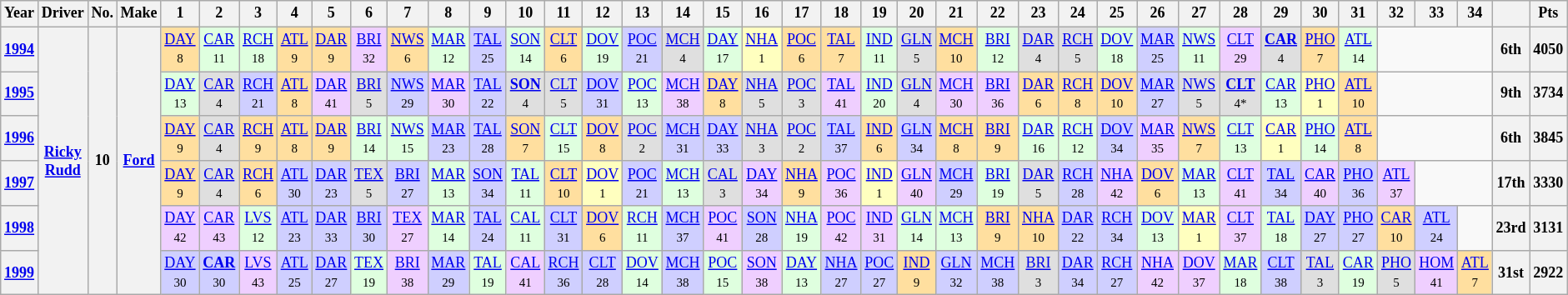<table class="wikitable" style="text-align:center; font-size:75%">
<tr>
<th>Year</th>
<th>Driver</th>
<th>No.</th>
<th>Make</th>
<th>1</th>
<th>2</th>
<th>3</th>
<th>4</th>
<th>5</th>
<th>6</th>
<th>7</th>
<th>8</th>
<th>9</th>
<th>10</th>
<th>11</th>
<th>12</th>
<th>13</th>
<th>14</th>
<th>15</th>
<th>16</th>
<th>17</th>
<th>18</th>
<th>19</th>
<th>20</th>
<th>21</th>
<th>22</th>
<th>23</th>
<th>24</th>
<th>25</th>
<th>26</th>
<th>27</th>
<th>28</th>
<th>29</th>
<th>30</th>
<th>31</th>
<th>32</th>
<th>33</th>
<th>34</th>
<th></th>
<th>Pts</th>
</tr>
<tr>
<th><a href='#'>1994</a></th>
<th rowspan=6><a href='#'>Ricky Rudd</a></th>
<th rowspan=6>10</th>
<th rowspan=6><a href='#'>Ford</a></th>
<td style="background:#FFDF9F;"><a href='#'>DAY</a><br><small>8</small></td>
<td style="background:#DFFFDF;"><a href='#'>CAR</a><br><small>11</small></td>
<td style="background:#DFFFDF;"><a href='#'>RCH</a><br><small>18</small></td>
<td style="background:#FFDF9F;"><a href='#'>ATL</a><br><small>9</small></td>
<td style="background:#FFDF9F;"><a href='#'>DAR</a><br><small>9</small></td>
<td style="background:#EFCFFF;"><a href='#'>BRI</a><br><small>32</small></td>
<td style="background:#FFDF9F;"><a href='#'>NWS</a><br><small>6</small></td>
<td style="background:#DFFFDF;"><a href='#'>MAR</a><br><small>12</small></td>
<td style="background:#CFCFFF;"><a href='#'>TAL</a><br><small>25</small></td>
<td style="background:#DFFFDF;"><a href='#'>SON</a><br><small>14</small></td>
<td style="background:#FFDF9F;"><a href='#'>CLT</a><br><small>6</small></td>
<td style="background:#DFFFDF;"><a href='#'>DOV</a><br><small>19</small></td>
<td style="background:#CFCFFF;"><a href='#'>POC</a><br><small>21</small></td>
<td style="background:#DFDFDF;"><a href='#'>MCH</a><br><small>4</small></td>
<td style="background:#DFFFDF;"><a href='#'>DAY</a><br><small>17</small></td>
<td style="background:#FFFFBF;"><a href='#'>NHA</a><br><small>1</small></td>
<td style="background:#FFDF9F;"><a href='#'>POC</a><br><small>6</small></td>
<td style="background:#FFDF9F;"><a href='#'>TAL</a><br><small>7</small></td>
<td style="background:#DFFFDF;"><a href='#'>IND</a><br><small>11</small></td>
<td style="background:#DFDFDF;"><a href='#'>GLN</a><br><small>5</small></td>
<td style="background:#FFDF9F;"><a href='#'>MCH</a><br><small>10</small></td>
<td style="background:#DFFFDF;"><a href='#'>BRI</a><br><small>12</small></td>
<td style="background:#DFDFDF;"><a href='#'>DAR</a><br><small>4</small></td>
<td style="background:#DFDFDF;"><a href='#'>RCH</a><br><small>5</small></td>
<td style="background:#DFFFDF;"><a href='#'>DOV</a><br><small>18</small></td>
<td style="background:#CFCFFF;"><a href='#'>MAR</a><br><small>25</small></td>
<td style="background:#DFFFDF;"><a href='#'>NWS</a><br><small>11</small></td>
<td style="background:#EFCFFF;"><a href='#'>CLT</a><br><small>29</small></td>
<td style="background:#DFDFDF;"><strong><a href='#'>CAR</a></strong><br><small>4</small></td>
<td style="background:#FFDF9F;"><a href='#'>PHO</a><br><small>7</small></td>
<td style="background:#DFFFDF;"><a href='#'>ATL</a><br><small>14</small></td>
<td colspan=3></td>
<th>6th</th>
<th>4050</th>
</tr>
<tr>
<th><a href='#'>1995</a></th>
<td style="background:#DFFFDF;"><a href='#'>DAY</a><br><small>13</small></td>
<td style="background:#DFDFDF;"><a href='#'>CAR</a><br><small>4</small></td>
<td style="background:#CFCFFF;"><a href='#'>RCH</a><br><small>21</small></td>
<td style="background:#FFDF9F;"><a href='#'>ATL</a><br><small>8</small></td>
<td style="background:#EFCFFF;"><a href='#'>DAR</a><br><small>41</small></td>
<td style="background:#DFDFDF;"><a href='#'>BRI</a><br><small>5</small></td>
<td style="background:#CFCFFF;"><a href='#'>NWS</a><br><small>29</small></td>
<td style="background:#EFCFFF;"><a href='#'>MAR</a><br><small>30</small></td>
<td style="background:#CFCFFF;"><a href='#'>TAL</a><br><small>22</small></td>
<td style="background:#DFDFDF;"><strong><a href='#'>SON</a></strong><br><small>4</small></td>
<td style="background:#DFDFDF;"><a href='#'>CLT</a><br><small>5</small></td>
<td style="background:#CFCFFF;"><a href='#'>DOV</a><br><small>31</small></td>
<td style="background:#DFFFDF;"><a href='#'>POC</a><br><small>13</small></td>
<td style="background:#EFCFFF;"><a href='#'>MCH</a><br><small>38</small></td>
<td style="background:#FFDF9F;"><a href='#'>DAY</a><br><small>8</small></td>
<td style="background:#DFDFDF;"><a href='#'>NHA</a><br><small>5</small></td>
<td style="background:#DFDFDF;"><a href='#'>POC</a><br><small>3</small></td>
<td style="background:#EFCFFF;"><a href='#'>TAL</a><br><small>41</small></td>
<td style="background:#DFFFDF;"><a href='#'>IND</a><br><small>20</small></td>
<td style="background:#DFDFDF;"><a href='#'>GLN</a><br><small>4</small></td>
<td style="background:#EFCFFF;"><a href='#'>MCH</a><br><small>30</small></td>
<td style="background:#EFCFFF;"><a href='#'>BRI</a><br><small>36</small></td>
<td style="background:#FFDF9F;"><a href='#'>DAR</a><br><small>6</small></td>
<td style="background:#FFDF9F;"><a href='#'>RCH</a><br><small>8</small></td>
<td style="background:#FFDF9F;"><a href='#'>DOV</a><br><small>10</small></td>
<td style="background:#CFCFFF;"><a href='#'>MAR</a><br><small>27</small></td>
<td style="background:#DFDFDF;"><a href='#'>NWS</a><br><small>5</small></td>
<td style="background:#DFDFDF;"><strong><a href='#'>CLT</a></strong><br><small>4*</small></td>
<td style="background:#DFFFDF;"><a href='#'>CAR</a><br><small>13</small></td>
<td style="background:#FFFFBF;"><a href='#'>PHO</a><br><small>1</small></td>
<td style="background:#FFDF9F;"><a href='#'>ATL</a><br><small>10</small></td>
<td colspan=3></td>
<th>9th</th>
<th>3734</th>
</tr>
<tr>
<th><a href='#'>1996</a></th>
<td style="background:#FFDF9F;"><a href='#'>DAY</a><br><small>9</small></td>
<td style="background:#DFDFDF;"><a href='#'>CAR</a><br><small>4</small></td>
<td style="background:#FFDF9F;"><a href='#'>RCH</a><br><small>9</small></td>
<td style="background:#FFDF9F;"><a href='#'>ATL</a><br><small>8</small></td>
<td style="background:#FFDF9F;"><a href='#'>DAR</a><br><small>9</small></td>
<td style="background:#DFFFDF;"><a href='#'>BRI</a><br><small>14</small></td>
<td style="background:#DFFFDF;"><a href='#'>NWS</a><br><small>15</small></td>
<td style="background:#CFCFFF;"><a href='#'>MAR</a><br><small>23</small></td>
<td style="background:#CFCFFF;"><a href='#'>TAL</a><br><small>28</small></td>
<td style="background:#FFDF9F;"><a href='#'>SON</a><br><small>7</small></td>
<td style="background:#DFFFDF;"><a href='#'>CLT</a><br><small>15</small></td>
<td style="background:#FFDF9F;"><a href='#'>DOV</a><br><small>8</small></td>
<td style="background:#DFDFDF;"><a href='#'>POC</a><br><small>2</small></td>
<td style="background:#CFCFFF;"><a href='#'>MCH</a><br><small>31</small></td>
<td style="background:#CFCFFF;"><a href='#'>DAY</a><br><small>33</small></td>
<td style="background:#DFDFDF;"><a href='#'>NHA</a><br><small>3</small></td>
<td style="background:#DFDFDF;"><a href='#'>POC</a><br><small>2</small></td>
<td style="background:#CFCFFF;"><a href='#'>TAL</a><br><small>37</small></td>
<td style="background:#FFDF9F;"><a href='#'>IND</a><br><small>6</small></td>
<td style="background:#CFCFFF;"><a href='#'>GLN</a><br><small>34</small></td>
<td style="background:#FFDF9F;"><a href='#'>MCH</a><br><small>8</small></td>
<td style="background:#FFDF9F;"><a href='#'>BRI</a><br><small>9</small></td>
<td style="background:#DFFFDF;"><a href='#'>DAR</a><br><small>16</small></td>
<td style="background:#DFFFDF;"><a href='#'>RCH</a><br><small>12</small></td>
<td style="background:#CFCFFF;"><a href='#'>DOV</a><br><small>34</small></td>
<td style="background:#EFCFFF;"><a href='#'>MAR</a><br><small>35</small></td>
<td style="background:#FFDF9F;"><a href='#'>NWS</a><br><small>7</small></td>
<td style="background:#DFFFDF;"><a href='#'>CLT</a><br><small>13</small></td>
<td style="background:#FFFFBF;"><a href='#'>CAR</a><br><small>1</small></td>
<td style="background:#DFFFDF;"><a href='#'>PHO</a><br><small>14</small></td>
<td style="background:#FFDF9F;"><a href='#'>ATL</a><br><small>8</small></td>
<td colspan=3></td>
<th>6th</th>
<th>3845</th>
</tr>
<tr>
<th><a href='#'>1997</a></th>
<td style="background:#FFDF9F;"><a href='#'>DAY</a><br><small>9</small></td>
<td style="background:#DFDFDF;"><a href='#'>CAR</a><br><small>4</small></td>
<td style="background:#FFDF9F;"><a href='#'>RCH</a><br><small>6</small></td>
<td style="background:#CFCFFF;"><a href='#'>ATL</a><br><small>30</small></td>
<td style="background:#CFCFFF;"><a href='#'>DAR</a><br><small>23</small></td>
<td style="background:#DFDFDF;"><a href='#'>TEX</a><br><small>5</small></td>
<td style="background:#CFCFFF;"><a href='#'>BRI</a><br><small>27</small></td>
<td style="background:#DFFFDF;"><a href='#'>MAR</a><br><small>13</small></td>
<td style="background:#CFCFFF;"><a href='#'>SON</a><br><small>34</small></td>
<td style="background:#DFFFDF;"><a href='#'>TAL</a><br><small>11</small></td>
<td style="background:#FFDF9F;"><a href='#'>CLT</a><br><small>10</small></td>
<td style="background:#FFFFBF;"><a href='#'>DOV</a><br><small>1</small></td>
<td style="background:#CFCFFF;"><a href='#'>POC</a><br><small>21</small></td>
<td style="background:#DFFFDF;"><a href='#'>MCH</a><br><small>13</small></td>
<td style="background:#DFDFDF;"><a href='#'>CAL</a><br><small>3</small></td>
<td style="background:#EFCFFF;"><a href='#'>DAY</a><br><small>34</small></td>
<td style="background:#FFDF9F;"><a href='#'>NHA</a><br><small>9</small></td>
<td style="background:#EFCFFF;"><a href='#'>POC</a><br><small>36</small></td>
<td style="background:#FFFFBF;"><a href='#'>IND</a><br><small>1</small></td>
<td style="background:#EFCFFF;"><a href='#'>GLN</a><br><small>40</small></td>
<td style="background:#CFCFFF;"><a href='#'>MCH</a><br><small>29</small></td>
<td style="background:#DFFFDF;"><a href='#'>BRI</a><br><small>19</small></td>
<td style="background:#DFDFDF;"><a href='#'>DAR</a><br><small>5</small></td>
<td style="background:#CFCFFF;"><a href='#'>RCH</a><br><small>28</small></td>
<td style="background:#EFCFFF;"><a href='#'>NHA</a><br><small>42</small></td>
<td style="background:#FFDF9F;"><a href='#'>DOV</a><br><small>6</small></td>
<td style="background:#DFFFDF;"><a href='#'>MAR</a><br><small>13</small></td>
<td style="background:#EFCFFF;"><a href='#'>CLT</a><br><small>41</small></td>
<td style="background:#CFCFFF;"><a href='#'>TAL</a><br><small>34</small></td>
<td style="background:#EFCFFF;"><a href='#'>CAR</a><br><small>40</small></td>
<td style="background:#CFCFFF;"><a href='#'>PHO</a><br><small>36</small></td>
<td style="background:#EFCFFF;"><a href='#'>ATL</a><br><small>37</small></td>
<td colspan=2></td>
<th>17th</th>
<th>3330</th>
</tr>
<tr>
<th><a href='#'>1998</a></th>
<td style="background:#EFCFFF;"><a href='#'>DAY</a><br><small>42</small></td>
<td style="background:#EFCFFF;"><a href='#'>CAR</a><br><small>43</small></td>
<td style="background:#DFFFDF;"><a href='#'>LVS</a><br><small>12</small></td>
<td style="background:#CFCFFF;"><a href='#'>ATL</a><br><small>23</small></td>
<td style="background:#CFCFFF;"><a href='#'>DAR</a><br><small>33</small></td>
<td style="background:#CFCFFF;"><a href='#'>BRI</a><br><small>30</small></td>
<td style="background:#EFCFFF;"><a href='#'>TEX</a><br><small>27</small></td>
<td style="background:#DFFFDF;"><a href='#'>MAR</a><br><small>14</small></td>
<td style="background:#CFCFFF;"><a href='#'>TAL</a><br><small>24</small></td>
<td style="background:#DFFFDF;"><a href='#'>CAL</a><br><small>11</small></td>
<td style="background:#CFCFFF;"><a href='#'>CLT</a><br><small>31</small></td>
<td style="background:#FFDF9F;"><a href='#'>DOV</a><br><small>6</small></td>
<td style="background:#DFFFDF;"><a href='#'>RCH</a><br><small>11</small></td>
<td style="background:#CFCFFF;"><a href='#'>MCH</a><br><small>37</small></td>
<td style="background:#EFCFFF;"><a href='#'>POC</a><br><small>41</small></td>
<td style="background:#CFCFFF;"><a href='#'>SON</a><br><small>28</small></td>
<td style="background:#DFFFDF;"><a href='#'>NHA</a><br><small>19</small></td>
<td style="background:#EFCFFF;"><a href='#'>POC</a><br><small>42</small></td>
<td style="background:#EFCFFF;"><a href='#'>IND</a><br><small>31</small></td>
<td style="background:#DFFFDF;"><a href='#'>GLN</a><br><small>14</small></td>
<td style="background:#DFFFDF;"><a href='#'>MCH</a><br><small>13</small></td>
<td style="background:#FFDF9F;"><a href='#'>BRI</a><br><small>9</small></td>
<td style="background:#FFDF9F;"><a href='#'>NHA</a><br><small>10</small></td>
<td style="background:#CFCFFF;"><a href='#'>DAR</a><br><small>22</small></td>
<td style="background:#CFCFFF;"><a href='#'>RCH</a><br><small>34</small></td>
<td style="background:#DFFFDF;"><a href='#'>DOV</a><br><small>13</small></td>
<td style="background:#FFFFBF;"><a href='#'>MAR</a><br><small>1</small></td>
<td style="background:#EFCFFF;"><a href='#'>CLT</a><br><small>37</small></td>
<td style="background:#DFFFDF;"><a href='#'>TAL</a><br><small>18</small></td>
<td style="background:#CFCFFF;"><a href='#'>DAY</a><br><small>27</small></td>
<td style="background:#CFCFFF;"><a href='#'>PHO</a><br><small>27</small></td>
<td style="background:#FFDF9F;"><a href='#'>CAR</a><br><small>10</small></td>
<td style="background:#CFCFFF;"><a href='#'>ATL</a><br><small>24</small></td>
<td colspan=1></td>
<th>23rd</th>
<th>3131</th>
</tr>
<tr>
<th><a href='#'>1999</a></th>
<td style="background:#CFCFFF;"><a href='#'>DAY</a><br><small>30</small></td>
<td style="background:#CFCFFF;"><strong><a href='#'>CAR</a></strong><br><small>30</small></td>
<td style="background:#EFCFFF;"><a href='#'>LVS</a><br><small>43</small></td>
<td style="background:#CFCFFF;"><a href='#'>ATL</a><br><small>25</small></td>
<td style="background:#CFCFFF;"><a href='#'>DAR</a><br><small>27</small></td>
<td style="background:#DFFFDF;"><a href='#'>TEX</a><br><small>19</small></td>
<td style="background:#EFCFFF;"><a href='#'>BRI</a><br><small>38</small></td>
<td style="background:#CFCFFF;"><a href='#'>MAR</a><br><small>29</small></td>
<td style="background:#DFFFDF;"><a href='#'>TAL</a><br><small>19</small></td>
<td style="background:#EFCFFF;"><a href='#'>CAL</a><br><small>41</small></td>
<td style="background:#CFCFFF;"><a href='#'>RCH</a><br><small>36</small></td>
<td style="background:#CFCFFF;"><a href='#'>CLT</a><br><small>28</small></td>
<td style="background:#DFFFDF;"><a href='#'>DOV</a><br><small>14</small></td>
<td style="background:#CFCFFF;"><a href='#'>MCH</a><br><small>38</small></td>
<td style="background:#DFFFDF;"><a href='#'>POC</a><br><small>15</small></td>
<td style="background:#EFCFFF;"><a href='#'>SON</a><br><small>38</small></td>
<td style="background:#DFFFDF;"><a href='#'>DAY</a><br><small>13</small></td>
<td style="background:#CFCFFF;"><a href='#'>NHA</a><br><small>27</small></td>
<td style="background:#CFCFFF;"><a href='#'>POC</a><br><small>27</small></td>
<td style="background:#FFDF9F;"><a href='#'>IND</a><br><small>9</small></td>
<td style="background:#CFCFFF;"><a href='#'>GLN</a><br><small>32</small></td>
<td style="background:#CFCFFF;"><a href='#'>MCH</a><br><small>38</small></td>
<td style="background:#DFDFDF;"><a href='#'>BRI</a><br><small>3</small></td>
<td style="background:#CFCFFF;"><a href='#'>DAR</a><br><small>34</small></td>
<td style="background:#CFCFFF;"><a href='#'>RCH</a><br><small>27</small></td>
<td style="background:#EFCFFF;"><a href='#'>NHA</a><br><small>42</small></td>
<td style="background:#EFCFFF;"><a href='#'>DOV</a><br><small>37</small></td>
<td style="background:#DFFFDF;"><a href='#'>MAR</a><br><small>18</small></td>
<td style="background:#CFCFFF;"><a href='#'>CLT</a><br><small>38</small></td>
<td style="background:#DFDFDF;"><a href='#'>TAL</a><br><small>3</small></td>
<td style="background:#DFFFDF;"><a href='#'>CAR</a><br><small>19</small></td>
<td style="background:#DFDFDF;"><a href='#'>PHO</a><br><small>5</small></td>
<td style="background:#EFCFFF;"><a href='#'>HOM</a><br><small>41</small></td>
<td style="background:#FFDF9F;"><a href='#'>ATL</a><br><small>7</small></td>
<th>31st</th>
<th>2922</th>
</tr>
</table>
